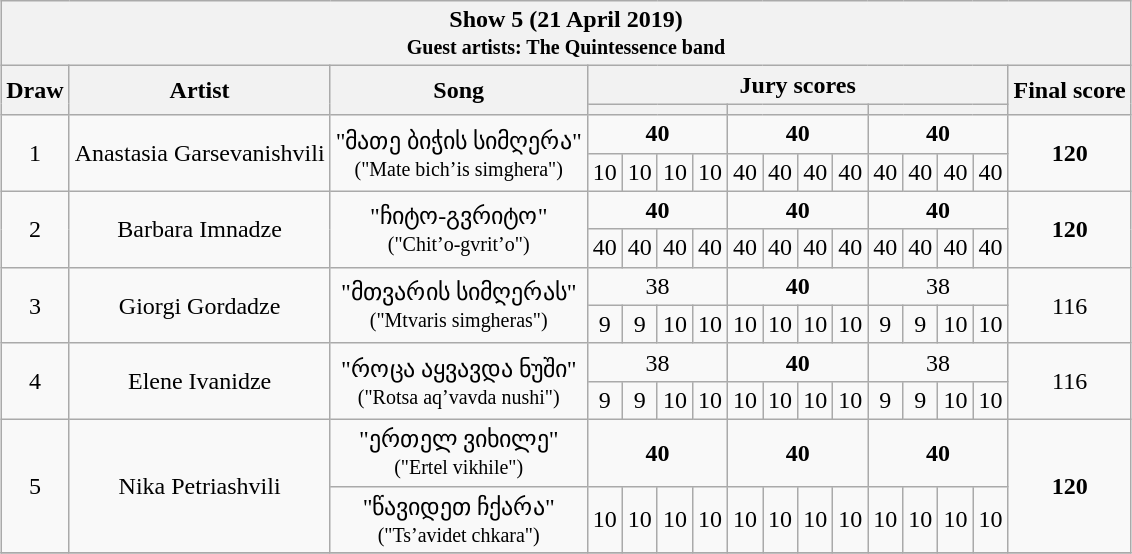<table class="sortable wikitable" style="text-align:center;margin:1em auto 1em auto">
<tr>
<th colspan=16>Show 5 (21 April 2019)<br><small>Guest artists: The Quintessence band</small></th>
</tr>
<tr>
<th rowspan=2>Draw</th>
<th rowspan=2>Artist</th>
<th rowspan=2>Song</th>
<th colspan=12>Jury scores</th>
<th rowspan=2>Final score</th>
</tr>
<tr>
<th colspan=4><small></small></th>
<th colspan=4><small></small></th>
<th colspan=4><small></small></th>
</tr>
<tr>
<td rowspan=2>1</td>
<td rowspan=2>Anastasia Garsevanishvili</td>
<td rowspan=2>"მათე ბიჭის სიმღერა"<br><small>("Mate bich’is simghera")</small></td>
<td colspan=4><strong>40</strong></td>
<td colspan=4><strong>40</strong></td>
<td colspan=4><strong>40</strong></td>
<td rowspan=2><strong>120</strong></td>
</tr>
<tr>
<td>10</td>
<td>10</td>
<td>10</td>
<td>10</td>
<td>40</td>
<td>40</td>
<td>40</td>
<td>40</td>
<td>40</td>
<td>40</td>
<td>40</td>
<td>40</td>
</tr>
<tr>
<td rowspan=2>2</td>
<td rowspan=2>Barbara Imnadze</td>
<td rowspan=2>"ჩიტო-გვრიტო"<br><small>("Chit’o-gvrit’o")</small></td>
<td colspan=4><strong>40</strong></td>
<td colspan=4><strong>40</strong></td>
<td colspan=4><strong>40</strong></td>
<td rowspan=2><strong>120</strong></td>
</tr>
<tr>
<td>40</td>
<td>40</td>
<td>40</td>
<td>40</td>
<td>40</td>
<td>40</td>
<td>40</td>
<td>40</td>
<td>40</td>
<td>40</td>
<td>40</td>
<td>40</td>
</tr>
<tr>
<td rowspan=2>3</td>
<td rowspan=2>Giorgi Gordadze</td>
<td rowspan=2>"მთვარის სიმღერას"<br><small>("Mtvaris simgheras")</small></td>
<td colspan=4>38</td>
<td colspan=4><strong>40</strong></td>
<td colspan=4>38</td>
<td rowspan=2>116</td>
</tr>
<tr>
<td>9</td>
<td>9</td>
<td>10</td>
<td>10</td>
<td>10</td>
<td>10</td>
<td>10</td>
<td>10</td>
<td>9</td>
<td>9</td>
<td>10</td>
<td>10</td>
</tr>
<tr>
<td rowspan=2>4</td>
<td rowspan=2>Elene Ivanidze</td>
<td rowspan=2>"როცა აყვავდა ნუში"<br><small>("Rotsa aq’vavda nushi")</small></td>
<td colspan=4>38</td>
<td colspan=4><strong>40</strong></td>
<td colspan=4>38</td>
<td rowspan=2>116</td>
</tr>
<tr>
<td>9</td>
<td>9</td>
<td>10</td>
<td>10</td>
<td>10</td>
<td>10</td>
<td>10</td>
<td>10</td>
<td>9</td>
<td>9</td>
<td>10</td>
<td>10</td>
</tr>
<tr>
<td rowspan=2>5</td>
<td rowspan=2>Nika Petriashvili</td>
<td>"ერთელ ვიხილე"<br><small>("Ertel vikhile")</small></td>
<td colspan=4><strong>40</strong></td>
<td colspan=4><strong>40</strong></td>
<td colspan=4><strong>40</strong></td>
<td rowspan=2><strong>120</strong></td>
</tr>
<tr>
<td>"წავიდეთ ჩქარა"<br><small>("Ts’avidet chkara")</small></td>
<td>10</td>
<td>10</td>
<td>10</td>
<td>10</td>
<td>10</td>
<td>10</td>
<td>10</td>
<td>10</td>
<td>10</td>
<td>10</td>
<td>10</td>
<td>10</td>
</tr>
<tr>
</tr>
</table>
